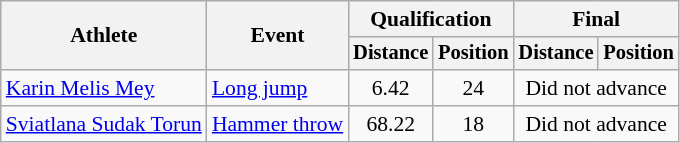<table class=wikitable style="font-size:90%">
<tr>
<th rowspan="2">Athlete</th>
<th rowspan="2">Event</th>
<th colspan="2">Qualification</th>
<th colspan="2">Final</th>
</tr>
<tr style="font-size:95%">
<th>Distance</th>
<th>Position</th>
<th>Distance</th>
<th>Position</th>
</tr>
<tr align=center>
<td align="left"><a href='#'>Karin Melis Mey</a></td>
<td align="left"><a href='#'>Long jump</a></td>
<td>6.42</td>
<td>24</td>
<td colspan=2>Did not advance</td>
</tr>
<tr align=center>
<td align="left"><a href='#'>Sviatlana Sudak Torun</a></td>
<td align="left"><a href='#'>Hammer throw</a></td>
<td>68.22</td>
<td>18</td>
<td colspan=2>Did not advance</td>
</tr>
</table>
